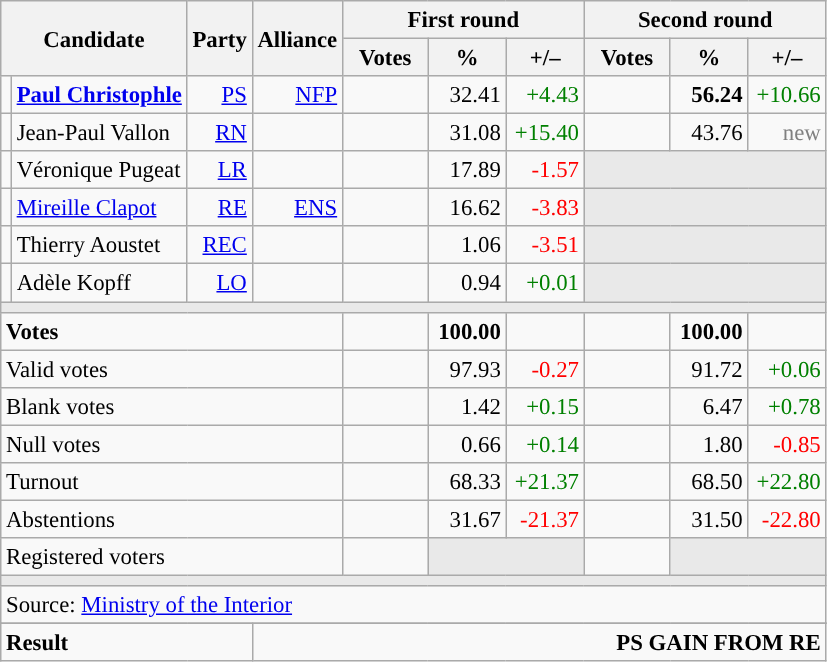<table class="wikitable" style="text-align:right;font-size:95%;">
<tr>
<th rowspan="2" colspan="2">Candidate</th>
<th colspan="1" rowspan="2">Party</th>
<th colspan="1" rowspan="2">Alliance</th>
<th colspan="3">First round</th>
<th colspan="3">Second round</th>
</tr>
<tr>
<th style="width:50px;">Votes</th>
<th style="width:45px;">%</th>
<th style="width:45px;">+/–</th>
<th style="width:50px;">Votes</th>
<th style="width:45px;">%</th>
<th style="width:45px;">+/–</th>
</tr>
<tr>
<td style="color:inherit;background:"></td>
<td style="text-align:left;"><strong><a href='#'>Paul Christophle</a></strong></td>
<td><a href='#'>PS</a></td>
<td><a href='#'>NFP</a></td>
<td></td>
<td>32.41</td>
<td style="color:green;">+4.43</td>
<td><strong></strong></td>
<td><strong>56.24</strong></td>
<td style="color:green;">+10.66</td>
</tr>
<tr>
<td style="color:inherit;background:"></td>
<td style="text-align:left;">Jean-Paul Vallon</td>
<td><a href='#'>RN</a></td>
<td></td>
<td></td>
<td>31.08</td>
<td style="color:green;">+15.40</td>
<td></td>
<td>43.76</td>
<td style="color:grey;">new</td>
</tr>
<tr>
<td style="color:inherit;background:"></td>
<td style="text-align:left;">Véronique Pugeat</td>
<td><a href='#'>LR</a></td>
<td></td>
<td></td>
<td>17.89</td>
<td style="color:red;">-1.57</td>
<td colspan="3" style="background:#E9E9E9;"></td>
</tr>
<tr>
<td style="color:inherit;background:"></td>
<td style="text-align:left;"><a href='#'>Mireille Clapot</a></td>
<td><a href='#'>RE</a></td>
<td><a href='#'>ENS</a></td>
<td></td>
<td>16.62</td>
<td style="color:red;">-3.83</td>
<td colspan="3" style="background:#E9E9E9;"></td>
</tr>
<tr>
<td style="color:inherit;background:"></td>
<td style="text-align:left;">Thierry Aoustet</td>
<td><a href='#'>REC</a></td>
<td></td>
<td></td>
<td>1.06</td>
<td style="color:red;">-3.51</td>
<td colspan="3" style="background:#E9E9E9;"></td>
</tr>
<tr>
<td style="color:inherit;background:"></td>
<td style="text-align:left;">Adèle Kopff</td>
<td><a href='#'>LO</a></td>
<td></td>
<td></td>
<td>0.94</td>
<td style="color:green;">+0.01</td>
<td colspan="3" style="background:#E9E9E9;"></td>
</tr>
<tr>
<td colspan="10" style="background:#E9E9E9;"></td>
</tr>
<tr style="font-weight:bold;">
<td colspan="4" style="text-align:left;">Votes</td>
<td></td>
<td>100.00</td>
<td></td>
<td></td>
<td>100.00</td>
<td></td>
</tr>
<tr>
<td colspan="4" style="text-align:left;">Valid votes</td>
<td></td>
<td>97.93</td>
<td style="color:red;">-0.27</td>
<td></td>
<td>91.72</td>
<td style="color:green;">+0.06</td>
</tr>
<tr>
<td colspan="4" style="text-align:left;">Blank votes</td>
<td></td>
<td>1.42</td>
<td style="color:green;">+0.15</td>
<td></td>
<td>6.47</td>
<td style="color:green;">+0.78</td>
</tr>
<tr>
<td colspan="4" style="text-align:left;">Null votes</td>
<td></td>
<td>0.66</td>
<td style="color:green;">+0.14</td>
<td></td>
<td>1.80</td>
<td style="color:red;">-0.85</td>
</tr>
<tr>
<td colspan="4" style="text-align:left;">Turnout</td>
<td></td>
<td>68.33</td>
<td style="color:green;">+21.37</td>
<td></td>
<td>68.50</td>
<td style="color:green;">+22.80</td>
</tr>
<tr>
<td colspan="4" style="text-align:left;">Abstentions</td>
<td></td>
<td>31.67</td>
<td style="color:red;">-21.37</td>
<td></td>
<td>31.50</td>
<td style="color:red;">-22.80</td>
</tr>
<tr>
<td colspan="4" style="text-align:left;">Registered voters</td>
<td></td>
<td colspan="2" style="background:#E9E9E9;"></td>
<td></td>
<td colspan="2" style="background:#E9E9E9;"></td>
</tr>
<tr>
<td colspan="10" style="background:#E9E9E9;"></td>
</tr>
<tr>
<td colspan="10" style="text-align:left;">Source: <a href='#'>Ministry of the Interior</a></td>
</tr>
<tr>
</tr>
<tr style="font-weight:bold">
<td colspan="3" style="text-align:left;">Result</td>
<td colspan="7" style="background-color:">PS GAIN FROM RE</td>
</tr>
</table>
